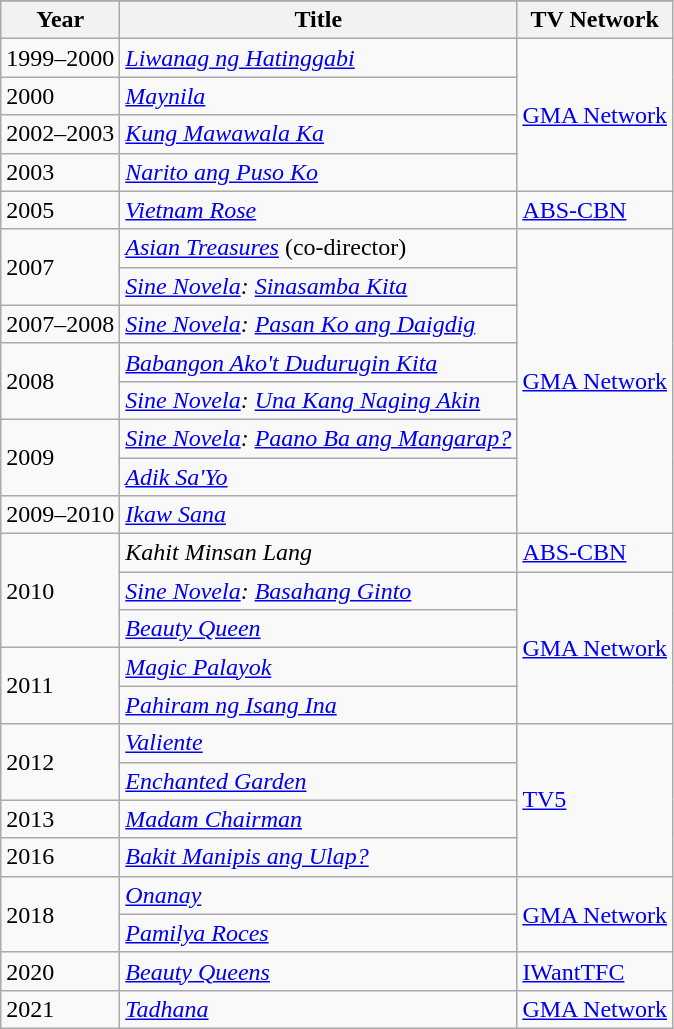<table class= "wikitable plainrowheaders sortable">
<tr>
</tr>
<tr>
<th scope="col">Year</th>
<th scope="col">Title</th>
<th style="width:15 %">TV Network</th>
</tr>
<tr>
<td>1999–2000</td>
<td><em><a href='#'>Liwanag ng Hatinggabi</a></em></td>
<td rowspan="4"><a href='#'>GMA Network</a></td>
</tr>
<tr>
<td>2000</td>
<td><em><a href='#'>Maynila</a></em></td>
</tr>
<tr>
<td>2002–2003</td>
<td><em><a href='#'>Kung Mawawala Ka</a></em></td>
</tr>
<tr>
<td>2003</td>
<td><a href='#'><em>Narito ang Puso Ko</em></a></td>
</tr>
<tr>
<td>2005</td>
<td><em><a href='#'>Vietnam Rose</a></em></td>
<td><a href='#'>ABS-CBN</a></td>
</tr>
<tr>
<td rowspan="2">2007</td>
<td><em><a href='#'>Asian Treasures</a></em> (co-director)</td>
<td rowspan="8"><a href='#'>GMA Network</a></td>
</tr>
<tr>
<td><em><a href='#'>Sine Novela</a>: <a href='#'>Sinasamba Kita</a></em></td>
</tr>
<tr>
<td>2007–2008</td>
<td><em><a href='#'>Sine Novela</a>: <a href='#'>Pasan Ko ang Daigdig</a></em></td>
</tr>
<tr>
<td rowspan="2">2008</td>
<td><em><a href='#'>Babangon Ako't Dudurugin Kita</a></em></td>
</tr>
<tr>
<td><em><a href='#'>Sine Novela</a>: <a href='#'>Una Kang Naging Akin</a></em></td>
</tr>
<tr>
<td rowspan="2">2009</td>
<td><em><a href='#'>Sine Novela</a>: <a href='#'>Paano Ba ang Mangarap?</a></em></td>
</tr>
<tr>
<td><em><a href='#'>Adik Sa'Yo</a></em></td>
</tr>
<tr>
<td>2009–2010</td>
<td><em><a href='#'>Ikaw Sana</a></em></td>
</tr>
<tr>
<td rowspan="3">2010</td>
<td><em>Kahit Minsan Lang</em></td>
<td><a href='#'>ABS-CBN</a></td>
</tr>
<tr>
<td><em><a href='#'>Sine Novela</a>: <a href='#'>Basahang Ginto</a></em></td>
<td rowspan="4"><a href='#'>GMA Network</a></td>
</tr>
<tr>
<td><em><a href='#'>Beauty Queen</a></em></td>
</tr>
<tr>
<td rowspan="2">2011</td>
<td><em><a href='#'>Magic Palayok</a></em></td>
</tr>
<tr>
<td><em><a href='#'>Pahiram ng Isang Ina</a></em></td>
</tr>
<tr>
<td rowspan="2">2012</td>
<td><em><a href='#'>Valiente</a></em></td>
<td rowspan="4"><a href='#'>TV5</a></td>
</tr>
<tr>
<td><em><a href='#'>Enchanted Garden</a></em></td>
</tr>
<tr>
<td>2013</td>
<td><em><a href='#'>Madam Chairman</a></em></td>
</tr>
<tr>
<td>2016</td>
<td><em><a href='#'>Bakit Manipis ang Ulap?</a></em></td>
</tr>
<tr>
<td rowspan="2">2018</td>
<td><em><a href='#'>Onanay</a></em></td>
<td rowspan="2"><a href='#'>GMA Network</a></td>
</tr>
<tr>
<td><em><a href='#'>Pamilya Roces</a></em></td>
</tr>
<tr>
<td>2020</td>
<td><em><a href='#'>Beauty Queens</a></em></td>
<td><a href='#'>IWantTFC</a></td>
</tr>
<tr>
<td>2021</td>
<td><em><a href='#'>Tadhana</a></em></td>
<td><a href='#'>GMA Network</a></td>
</tr>
</table>
